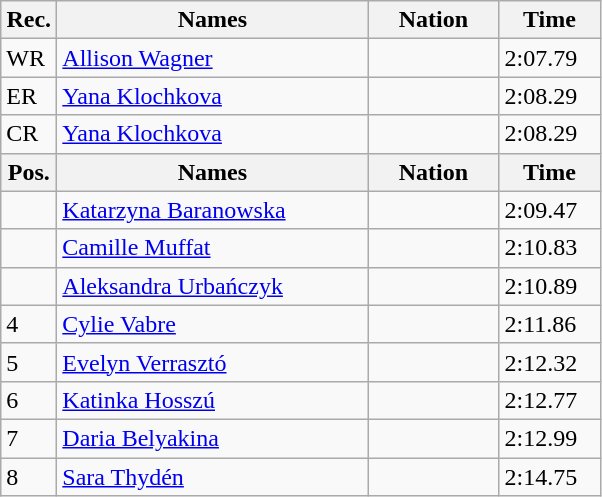<table class=wikitable>
<tr>
<th width="30">Rec.</th>
<th width="200">Names</th>
<th width="80">Nation</th>
<th width="60">Time</th>
</tr>
<tr>
<td>WR</td>
<td><a href='#'>Allison Wagner</a></td>
<td></td>
<td>2:07.79</td>
</tr>
<tr>
<td>ER</td>
<td><a href='#'>Yana Klochkova</a></td>
<td></td>
<td>2:08.29</td>
</tr>
<tr>
<td>CR</td>
<td><a href='#'>Yana Klochkova</a></td>
<td></td>
<td>2:08.29</td>
</tr>
<tr>
<th>Pos.</th>
<th>Names</th>
<th>Nation</th>
<th>Time</th>
</tr>
<tr>
<td></td>
<td><a href='#'>Katarzyna Baranowska</a></td>
<td></td>
<td>2:09.47</td>
</tr>
<tr>
<td></td>
<td><a href='#'>Camille Muffat</a></td>
<td></td>
<td>2:10.83</td>
</tr>
<tr>
<td></td>
<td><a href='#'>Aleksandra Urbańczyk</a></td>
<td></td>
<td>2:10.89</td>
</tr>
<tr>
<td>4</td>
<td><a href='#'>Cylie Vabre</a></td>
<td></td>
<td>2:11.86</td>
</tr>
<tr>
<td>5</td>
<td><a href='#'>Evelyn Verrasztó</a></td>
<td></td>
<td>2:12.32</td>
</tr>
<tr>
<td>6</td>
<td><a href='#'>Katinka Hosszú</a></td>
<td></td>
<td>2:12.77</td>
</tr>
<tr>
<td>7</td>
<td><a href='#'>Daria Belyakina</a></td>
<td></td>
<td>2:12.99</td>
</tr>
<tr>
<td>8</td>
<td><a href='#'>Sara Thydén</a></td>
<td></td>
<td>2:14.75</td>
</tr>
</table>
